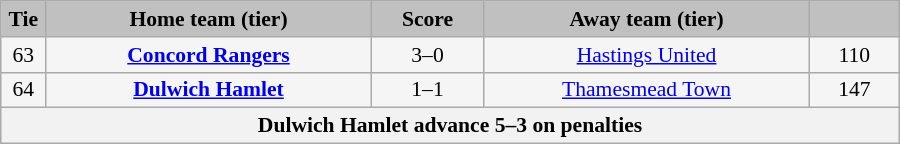<table class="wikitable" style="width: 600px; background:WhiteSmoke; text-align:center; font-size:90%">
<tr>
<td scope="col" style="width:  5.00%; background:silver;"><strong>Tie</strong></td>
<td scope="col" style="width: 36.25%; background:silver;"><strong>Home team (tier)</strong></td>
<td scope="col" style="width: 12.50%; background:silver;"><strong>Score</strong></td>
<td scope="col" style="width: 36.25%; background:silver;"><strong>Away team (tier)</strong></td>
<td scope="col" style="width: 10.00%; background:silver;"><strong></strong></td>
</tr>
<tr>
<td>63</td>
<td><strong><a href='#'>Concord Rangers</a></strong></td>
<td>3–0</td>
<td><a href='#'>Hastings United</a></td>
<td>110</td>
</tr>
<tr>
<td>64</td>
<td><strong><a href='#'>Dulwich Hamlet</a></strong></td>
<td>1–1</td>
<td><a href='#'>Thamesmead Town</a></td>
<td>147</td>
</tr>
<tr>
<th colspan="5">Dulwich Hamlet advance 5–3 on penalties</th>
</tr>
</table>
